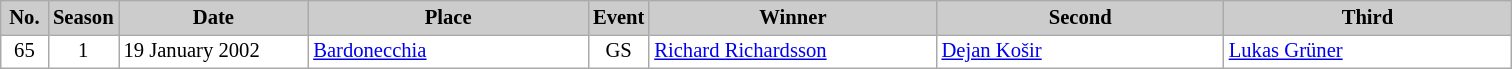<table class="wikitable plainrowheaders" style="background:#fff; font-size:86%; border:grey solid 1px; border-collapse:collapse;">
<tr style="background:#ccc; text-align:center;">
<th scope="col" style="background:#ccc; width:25px;">No.</th>
<th scope="col" style="background:#ccc; width:30px;">Season</th>
<th scope="col" style="background:#ccc; width:120px;">Date</th>
<th scope="col" style="background:#ccc; width:180px;">Place</th>
<th scope="col" style="background:#ccc; width:15px;">Event</th>
<th scope="col" style="background:#ccc; width:185px;">Winner</th>
<th scope="col" style="background:#ccc; width:185px;">Second</th>
<th scope="col" style="background:#ccc; width:185px;">Third</th>
</tr>
<tr>
<td align=center>65</td>
<td align=center>1</td>
<td>19 January 2002</td>
<td> <a href='#'>Bardonecchia</a></td>
<td align=center>GS</td>
<td> <a href='#'>Richard Richardsson</a></td>
<td> <a href='#'>Dejan Košir</a></td>
<td> <a href='#'>Lukas Grüner</a></td>
</tr>
</table>
